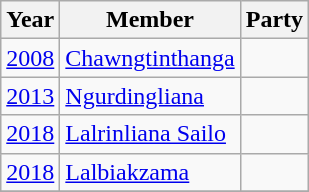<table class="wikitable sortable">
<tr>
<th>Year</th>
<th>Member</th>
<th colspan=2>Party</th>
</tr>
<tr>
<td><a href='#'>2008</a></td>
<td><a href='#'>Chawngtinthanga</a></td>
<td></td>
</tr>
<tr>
<td><a href='#'>2013</a></td>
<td><a href='#'>Ngurdingliana</a></td>
</tr>
<tr>
<td><a href='#'>2018</a></td>
<td><a href='#'>Lalrinliana Sailo</a></td>
<td></td>
</tr>
<tr>
<td><a href='#'>2018</a></td>
<td><a href='#'>Lalbiakzama</a></td>
<td></td>
</tr>
<tr>
</tr>
</table>
